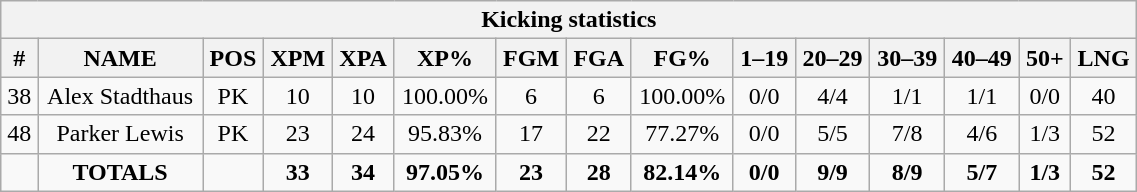<table style="width:60%; text-align:center;" class="wikitable collapsible collapsed">
<tr>
<th colspan="16">Kicking statistics</th>
</tr>
<tr>
<th>#</th>
<th>NAME</th>
<th>POS</th>
<th>XPM</th>
<th>XPA</th>
<th>XP%</th>
<th>FGM</th>
<th>FGA</th>
<th>FG%</th>
<th>1–19</th>
<th>20–29</th>
<th>30–39</th>
<th>40–49</th>
<th>50+</th>
<th>LNG</th>
</tr>
<tr>
<td>38</td>
<td>Alex Stadthaus</td>
<td>PK</td>
<td>10</td>
<td>10</td>
<td>100.00%</td>
<td>6</td>
<td>6</td>
<td>100.00%</td>
<td>0/0</td>
<td>4/4</td>
<td>1/1</td>
<td>1/1</td>
<td>0/0</td>
<td>40</td>
</tr>
<tr>
<td>48</td>
<td>Parker Lewis</td>
<td>PK</td>
<td>23</td>
<td>24</td>
<td>95.83%</td>
<td>17</td>
<td>22</td>
<td>77.27%</td>
<td>0/0</td>
<td>5/5</td>
<td>7/8</td>
<td>4/6</td>
<td>1/3</td>
<td>52</td>
</tr>
<tr>
<td></td>
<td><strong>TOTALS</strong></td>
<td></td>
<td><strong>33</strong></td>
<td><strong>34</strong></td>
<td><strong>97.05%</strong></td>
<td><strong>23</strong></td>
<td><strong>28</strong></td>
<td><strong>82.14%</strong></td>
<td><strong>0/0</strong></td>
<td><strong>9/9</strong></td>
<td><strong>8/9</strong></td>
<td><strong>5/7</strong></td>
<td><strong>1/3</strong></td>
<td><strong>52</strong></td>
</tr>
</table>
